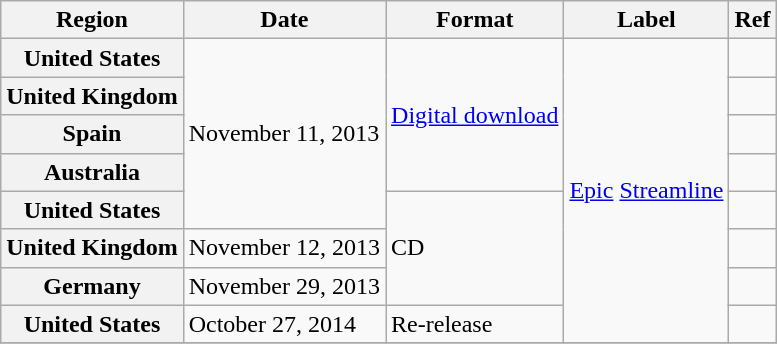<table class="wikitable plainrowheaders">
<tr>
<th scope="col">Region</th>
<th scope="col">Date</th>
<th scope="col">Format</th>
<th scope="col">Label</th>
<th scope="col">Ref</th>
</tr>
<tr>
<th scope="row">United States</th>
<td rowspan="5">November 11, 2013</td>
<td rowspan="4"><a href='#'>Digital download</a></td>
<td rowspan="8"><a href='#'>Epic</a> <a href='#'>Streamline</a></td>
<td style="text-align:center;"></td>
</tr>
<tr>
<th scope="row">United Kingdom</th>
<td style="text-align:center;"></td>
</tr>
<tr>
<th scope="row">Spain</th>
<td style="text-align:center;"></td>
</tr>
<tr>
<th scope="row">Australia</th>
<td style="text-align:center;"></td>
</tr>
<tr>
<th scope="row">United States</th>
<td rowspan="3">CD</td>
<td style="text-align:center;"></td>
</tr>
<tr>
<th scope="row">United Kingdom</th>
<td>November 12, 2013</td>
<td style="text-align:center;"></td>
</tr>
<tr>
<th scope="row">Germany</th>
<td>November 29, 2013</td>
<td style="text-align:center;"></td>
</tr>
<tr>
<th scope="row">United States</th>
<td>October 27, 2014</td>
<td>Re-release</td>
<td style="text-align:center;"></td>
</tr>
<tr>
</tr>
</table>
